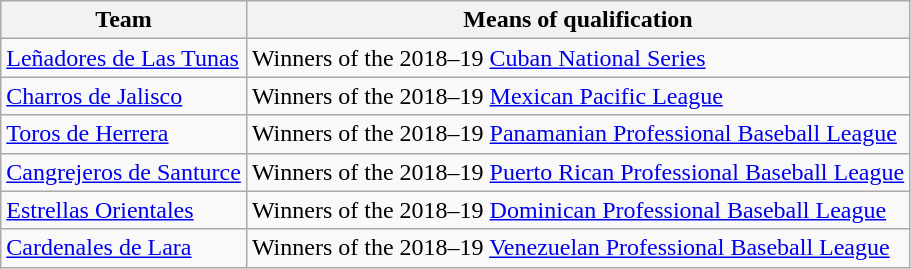<table class="wikitable">
<tr>
<th>Team</th>
<th>Means of qualification</th>
</tr>
<tr>
<td> <a href='#'>Leñadores de Las Tunas</a></td>
<td>Winners of the 2018–19 <a href='#'>Cuban National Series</a></td>
</tr>
<tr>
<td> <a href='#'>Charros de Jalisco</a></td>
<td>Winners of the 2018–19 <a href='#'>Mexican Pacific League</a></td>
</tr>
<tr>
<td> <a href='#'>Toros de Herrera</a></td>
<td>Winners of the 2018–19 <a href='#'>Panamanian Professional Baseball League</a></td>
</tr>
<tr>
<td> <a href='#'>Cangrejeros de Santurce</a></td>
<td>Winners of the 2018–19 <a href='#'>Puerto Rican Professional Baseball League</a></td>
</tr>
<tr>
<td> <a href='#'>Estrellas Orientales</a></td>
<td>Winners of the 2018–19 <a href='#'>Dominican Professional Baseball League</a></td>
</tr>
<tr>
<td> <a href='#'>Cardenales de Lara</a></td>
<td>Winners of the 2018–19 <a href='#'>Venezuelan Professional Baseball League</a></td>
</tr>
</table>
